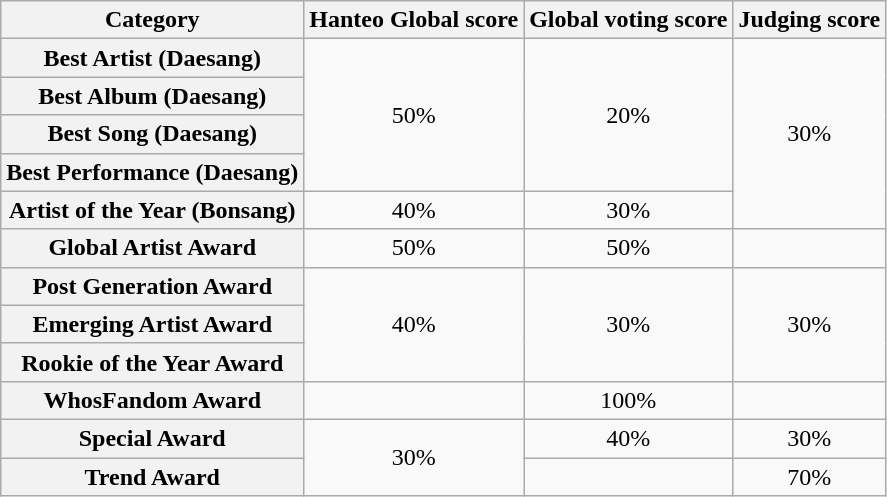<table class="wikitable plainrowheaders" style="text-align: center;">
<tr>
<th scope="col">Category</th>
<th scope="col">Hanteo Global score</th>
<th scope="col">Global voting score</th>
<th scope="col">Judging score</th>
</tr>
<tr>
<th scope="col">Best Artist (Daesang)</th>
<td rowspan="4">50%</td>
<td rowspan="4">20%</td>
<td rowspan="5">30%</td>
</tr>
<tr>
<th scope="col">Best Album (Daesang)</th>
</tr>
<tr>
<th scope="col">Best Song (Daesang)</th>
</tr>
<tr>
<th scope="col">Best Performance (Daesang)</th>
</tr>
<tr>
<th scope="col">Artist of the Year (Bonsang)</th>
<td>40%</td>
<td>30%</td>
</tr>
<tr>
<th scope="col">Global Artist Award</th>
<td>50%</td>
<td>50%</td>
<td></td>
</tr>
<tr>
<th scope="col">Post Generation Award</th>
<td rowspan="3">40%</td>
<td rowspan="3">30%</td>
<td rowspan="3">30%</td>
</tr>
<tr>
<th scope="col">Emerging Artist Award</th>
</tr>
<tr>
<th scope="col">Rookie of the Year Award</th>
</tr>
<tr>
<th scope="col">WhosFandom Award</th>
<td></td>
<td>100%</td>
<td></td>
</tr>
<tr>
<th scope="col">Special Award</th>
<td rowspan="2">30%</td>
<td>40%</td>
<td>30%</td>
</tr>
<tr>
<th scope="col">Trend Award</th>
<td></td>
<td>70%</td>
</tr>
</table>
